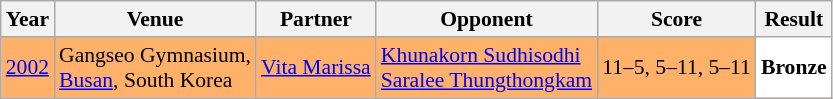<table class="sortable wikitable" style="font-size: 90%">
<tr>
<th>Year</th>
<th>Venue</th>
<th>Partner</th>
<th>Opponent</th>
<th>Score</th>
<th>Result</th>
</tr>
<tr style="background:#FFB069">
<td align="center"><a href='#'>2002</a></td>
<td align="left">Gangseo Gymnasium,<br><a href='#'>Busan</a>, South Korea</td>
<td align="left"> <a href='#'>Vita Marissa</a></td>
<td align="left"> <a href='#'>Khunakorn Sudhisodhi</a> <br>  <a href='#'>Saralee Thungthongkam</a></td>
<td align="left">11–5, 5–11, 5–11</td>
<td style="text-align:left; background:white"> <strong>Bronze</strong></td>
</tr>
</table>
